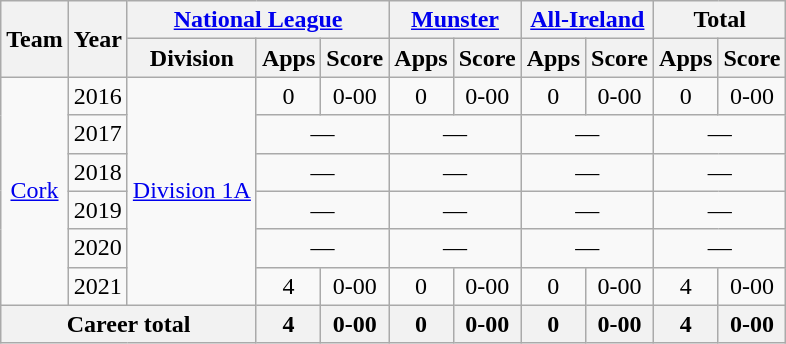<table class="wikitable" style="text-align:center">
<tr>
<th rowspan="2">Team</th>
<th rowspan="2">Year</th>
<th colspan="3"><a href='#'>National League</a></th>
<th colspan="2"><a href='#'>Munster</a></th>
<th colspan="2"><a href='#'>All-Ireland</a></th>
<th colspan="2">Total</th>
</tr>
<tr>
<th>Division</th>
<th>Apps</th>
<th>Score</th>
<th>Apps</th>
<th>Score</th>
<th>Apps</th>
<th>Score</th>
<th>Apps</th>
<th>Score</th>
</tr>
<tr>
<td rowspan="6"><a href='#'>Cork</a></td>
<td>2016</td>
<td rowspan="6"><a href='#'>Division 1A</a></td>
<td>0</td>
<td>0-00</td>
<td>0</td>
<td>0-00</td>
<td>0</td>
<td>0-00</td>
<td>0</td>
<td>0-00</td>
</tr>
<tr>
<td>2017</td>
<td colspan=2>—</td>
<td colspan=2>—</td>
<td colspan=2>—</td>
<td colspan=2>—</td>
</tr>
<tr>
<td>2018</td>
<td colspan=2>—</td>
<td colspan=2>—</td>
<td colspan=2>—</td>
<td colspan=2>—</td>
</tr>
<tr>
<td>2019</td>
<td colspan=2>—</td>
<td colspan=2>—</td>
<td colspan=2>—</td>
<td colspan=2>—</td>
</tr>
<tr>
<td>2020</td>
<td colspan=2>—</td>
<td colspan=2>—</td>
<td colspan=2>—</td>
<td colspan=2>—</td>
</tr>
<tr>
<td>2021</td>
<td>4</td>
<td>0-00</td>
<td>0</td>
<td>0-00</td>
<td>0</td>
<td>0-00</td>
<td>4</td>
<td>0-00</td>
</tr>
<tr>
<th colspan="3">Career total</th>
<th>4</th>
<th>0-00</th>
<th>0</th>
<th>0-00</th>
<th>0</th>
<th>0-00</th>
<th>4</th>
<th>0-00</th>
</tr>
</table>
